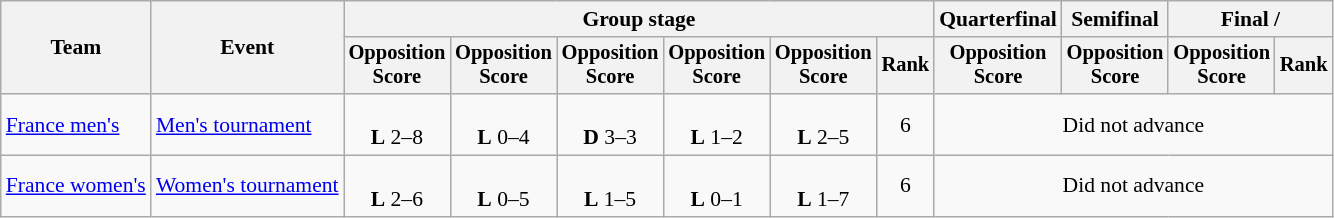<table class=wikitable style=font-size:90%;text-align:center>
<tr>
<th rowspan=2>Team</th>
<th rowspan=2>Event</th>
<th colspan=6>Group stage</th>
<th>Quarterfinal</th>
<th>Semifinal</th>
<th colspan=2>Final / </th>
</tr>
<tr style=font-size:95%>
<th>Opposition<br>Score</th>
<th>Opposition<br>Score</th>
<th>Opposition<br>Score</th>
<th>Opposition<br>Score</th>
<th>Opposition<br>Score</th>
<th>Rank</th>
<th>Opposition<br>Score</th>
<th>Opposition<br>Score</th>
<th>Opposition<br>Score</th>
<th>Rank</th>
</tr>
<tr>
<td align=left><a href='#'>France men's</a></td>
<td align=left><a href='#'>Men's tournament</a></td>
<td><br><strong>L</strong> 2–8</td>
<td><br><strong>L</strong> 0–4</td>
<td><br><strong>D</strong> 3–3</td>
<td><br><strong>L</strong> 1–2</td>
<td><br><strong>L</strong> 2–5</td>
<td>6</td>
<td colspan="4">Did not advance</td>
</tr>
<tr>
<td align=left><a href='#'>France women's</a></td>
<td align=left><a href='#'>Women's tournament</a></td>
<td><br><strong>L</strong> 2–6</td>
<td><br><strong>L</strong> 0–5</td>
<td><br><strong>L</strong> 1–5</td>
<td><br><strong>L</strong> 0–1</td>
<td><br><strong>L</strong> 1–7</td>
<td>6</td>
<td colspan="4">Did not advance</td>
</tr>
</table>
